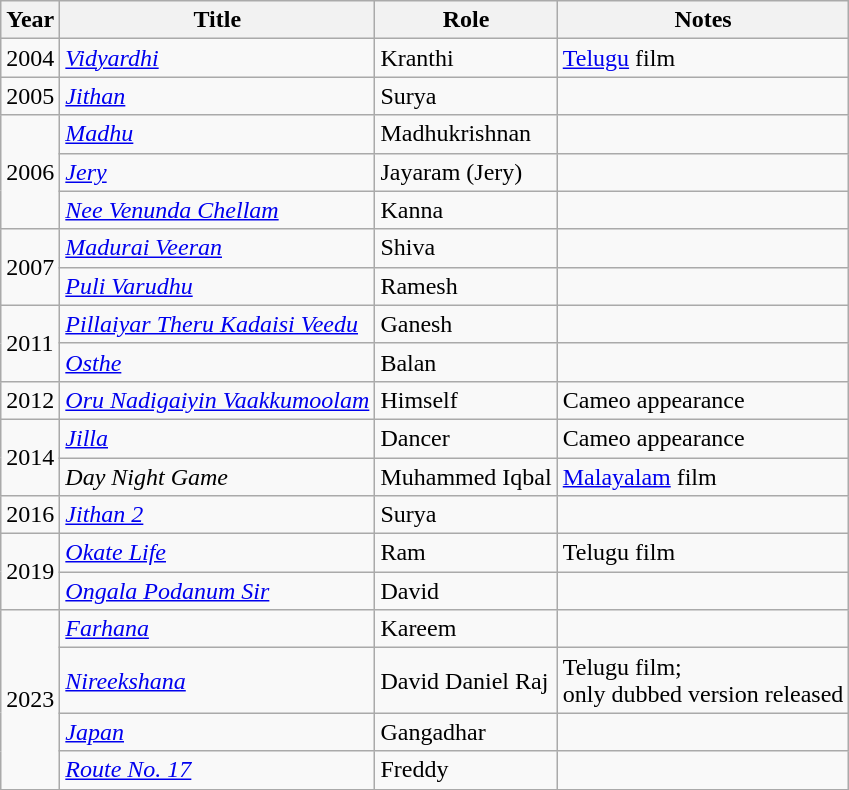<table class="wikitable sortable">
<tr>
<th>Year</th>
<th>Title</th>
<th>Role</th>
<th class="unsortable">Notes</th>
</tr>
<tr>
<td>2004</td>
<td><em><a href='#'>Vidyardhi</a></em></td>
<td>Kranthi</td>
<td><a href='#'>Telugu</a> film</td>
</tr>
<tr>
<td>2005</td>
<td><em><a href='#'>Jithan</a></em></td>
<td>Surya</td>
<td></td>
</tr>
<tr>
<td rowspan="3">2006</td>
<td><em><a href='#'>Madhu</a></em></td>
<td>Madhukrishnan</td>
<td></td>
</tr>
<tr>
<td><em><a href='#'>Jery</a></em></td>
<td>Jayaram (Jery)</td>
<td></td>
</tr>
<tr>
<td><em><a href='#'>Nee Venunda Chellam</a></em></td>
<td>Kanna</td>
<td></td>
</tr>
<tr>
<td rowspan="2">2007</td>
<td><em><a href='#'>Madurai Veeran</a></em></td>
<td>Shiva</td>
<td></td>
</tr>
<tr>
<td><em><a href='#'>Puli Varudhu</a></em></td>
<td>Ramesh</td>
<td></td>
</tr>
<tr>
<td rowspan="2">2011</td>
<td><em><a href='#'>Pillaiyar Theru Kadaisi Veedu</a></em></td>
<td>Ganesh</td>
<td></td>
</tr>
<tr>
<td><em><a href='#'>Osthe</a></em></td>
<td>Balan</td>
<td></td>
</tr>
<tr>
<td>2012</td>
<td><em><a href='#'>Oru Nadigaiyin Vaakkumoolam</a></em></td>
<td>Himself</td>
<td>Cameo appearance</td>
</tr>
<tr>
<td rowspan="2">2014</td>
<td><em><a href='#'>Jilla</a></em></td>
<td>Dancer</td>
<td>Cameo appearance</td>
</tr>
<tr>
<td><em>Day Night Game</em></td>
<td>Muhammed Iqbal</td>
<td><a href='#'>Malayalam</a> film</td>
</tr>
<tr>
<td>2016</td>
<td><em><a href='#'>Jithan 2</a></em></td>
<td>Surya</td>
<td></td>
</tr>
<tr>
<td rowspan="2">2019</td>
<td><em><a href='#'>Okate Life</a></em></td>
<td>Ram</td>
<td>Telugu film</td>
</tr>
<tr>
<td><em><a href='#'>Ongala Podanum Sir</a></em></td>
<td>David</td>
<td></td>
</tr>
<tr>
<td rowspan=4>2023</td>
<td><em><a href='#'>Farhana</a></em></td>
<td>Kareem</td>
<td></td>
</tr>
<tr>
<td><em><a href='#'>Nireekshana</a></em></td>
<td>David Daniel Raj</td>
<td>Telugu film;<br>only dubbed version released</td>
</tr>
<tr>
<td><em><a href='#'>Japan</a></em></td>
<td>Gangadhar</td>
<td></td>
</tr>
<tr>
<td><em><a href='#'>Route No. 17</a></em></td>
<td>Freddy</td>
<td></td>
</tr>
<tr>
</tr>
</table>
